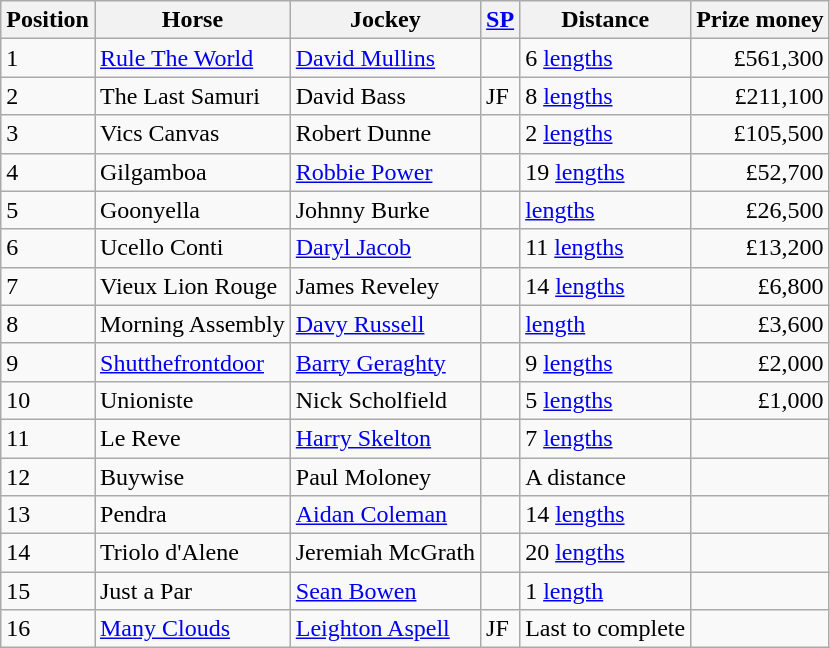<table class="wikitable sortable">
<tr>
<th scope="col"><strong>Position</strong></th>
<th scope="col"><strong>Horse</strong></th>
<th scope="col"><strong>Jockey</strong></th>
<th scope="col"><strong><a href='#'>SP</a></strong></th>
<th scope="col"><strong>Distance</strong></th>
<th scope="col"><strong>Prize money</strong></th>
</tr>
<tr>
<td>1</td>
<td><a href='#'>Rule The World</a></td>
<td><a href='#'>David Mullins</a></td>
<td></td>
<td>6 <a href='#'>lengths</a></td>
<td align=right>£561,300</td>
</tr>
<tr>
<td>2</td>
<td>The Last Samuri</td>
<td>David Bass</td>
<td> JF</td>
<td>8 <a href='#'>lengths</a></td>
<td align=right>£211,100</td>
</tr>
<tr>
<td>3</td>
<td>Vics Canvas</td>
<td>Robert Dunne</td>
<td></td>
<td>2 <a href='#'>lengths</a></td>
<td align=right>£105,500</td>
</tr>
<tr>
<td>4</td>
<td>Gilgamboa</td>
<td><a href='#'>Robbie Power</a></td>
<td></td>
<td>19 <a href='#'>lengths</a></td>
<td align=right>£52,700</td>
</tr>
<tr>
<td>5</td>
<td>Goonyella</td>
<td>Johnny Burke</td>
<td></td>
<td> <a href='#'>lengths</a></td>
<td align=right>£26,500</td>
</tr>
<tr>
<td>6</td>
<td>Ucello Conti</td>
<td><a href='#'>Daryl Jacob</a></td>
<td></td>
<td>11 <a href='#'>lengths</a></td>
<td align=right>£13,200</td>
</tr>
<tr>
<td>7</td>
<td>Vieux Lion Rouge</td>
<td>James Reveley</td>
<td></td>
<td>14 <a href='#'>lengths</a></td>
<td align=right>£6,800</td>
</tr>
<tr>
<td>8</td>
<td>Morning Assembly</td>
<td><a href='#'>Davy Russell</a></td>
<td></td>
<td> <a href='#'>length</a></td>
<td align=right>£3,600</td>
</tr>
<tr>
<td>9</td>
<td><a href='#'>Shutthefrontdoor</a></td>
<td><a href='#'>Barry Geraghty</a></td>
<td></td>
<td>9 <a href='#'>lengths</a></td>
<td align=right>£2,000</td>
</tr>
<tr>
<td>10</td>
<td>Unioniste</td>
<td>Nick Scholfield</td>
<td></td>
<td>5 <a href='#'>lengths</a></td>
<td align=right>£1,000</td>
</tr>
<tr>
<td>11</td>
<td>Le Reve</td>
<td><a href='#'>Harry Skelton</a></td>
<td></td>
<td>7 <a href='#'>lengths</a></td>
<td></td>
</tr>
<tr>
<td>12</td>
<td>Buywise</td>
<td>Paul Moloney</td>
<td></td>
<td>A distance</td>
<td></td>
</tr>
<tr>
<td>13</td>
<td>Pendra</td>
<td><a href='#'>Aidan Coleman</a></td>
<td></td>
<td>14 <a href='#'>lengths</a></td>
<td></td>
</tr>
<tr>
<td>14</td>
<td>Triolo d'Alene</td>
<td>Jeremiah McGrath</td>
<td></td>
<td>20 <a href='#'>lengths</a></td>
<td></td>
</tr>
<tr>
<td>15</td>
<td>Just a Par</td>
<td><a href='#'>Sean Bowen</a></td>
<td></td>
<td>1 <a href='#'>length</a></td>
<td></td>
</tr>
<tr>
<td>16</td>
<td><a href='#'>Many Clouds</a></td>
<td><a href='#'>Leighton Aspell</a></td>
<td> JF</td>
<td>Last to complete</td>
<td></td>
</tr>
</table>
